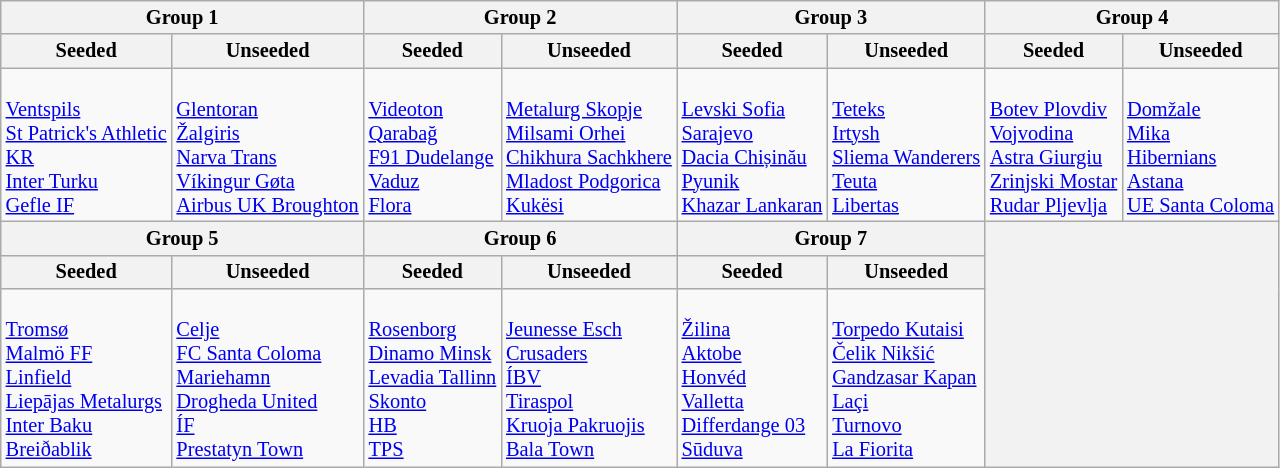<table class="wikitable" style="font-size:85%">
<tr>
<th colspan=2>Group 1</th>
<th colspan=2>Group 2</th>
<th colspan=2>Group 3</th>
<th colspan=2>Group 4</th>
</tr>
<tr>
<th>Seeded</th>
<th>Unseeded</th>
<th>Seeded</th>
<th>Unseeded</th>
<th>Seeded</th>
<th>Unseeded</th>
<th>Seeded</th>
<th>Unseeded</th>
</tr>
<tr>
<td valign=top><br> <a href='#'>Ventspils</a><br>
 <a href='#'>St Patrick's Athletic</a><br>
 <a href='#'>KR</a><br>
 <a href='#'>Inter Turku</a><br>
 <a href='#'>Gefle IF</a></td>
<td valign=top><br> <a href='#'>Glentoran</a><br>
 <a href='#'>Žalgiris</a><br>
 <a href='#'>Narva Trans</a><br>
 <a href='#'>Víkingur Gøta</a><br>
 <a href='#'>Airbus UK Broughton</a></td>
<td valign=top><br> <a href='#'>Videoton</a><br>
 <a href='#'>Qarabağ</a><br>
 <a href='#'>F91 Dudelange</a><br>
 <a href='#'>Vaduz</a><br>
 <a href='#'>Flora</a></td>
<td valign=top><br> <a href='#'>Metalurg Skopje</a><br>
 <a href='#'>Milsami Orhei</a><br>
 <a href='#'>Chikhura Sachkhere</a><br>
 <a href='#'>Mladost Podgorica</a><br>
 <a href='#'>Kukësi</a></td>
<td valign=top><br> <a href='#'>Levski Sofia</a><br>
 <a href='#'>Sarajevo</a><br>
 <a href='#'>Dacia Chișinău</a><br>
 <a href='#'>Pyunik</a><br>
 <a href='#'>Khazar Lankaran</a></td>
<td valign=top><br> <a href='#'>Teteks</a><br>
 <a href='#'>Irtysh</a><br>
 <a href='#'>Sliema Wanderers</a><br>
 <a href='#'>Teuta</a><br>
 <a href='#'>Libertas</a></td>
<td valign=top><br> <a href='#'>Botev Plovdiv</a><br>
 <a href='#'>Vojvodina</a><br>
 <a href='#'>Astra Giurgiu</a><br>
 <a href='#'>Zrinjski Mostar</a><br>
 <a href='#'>Rudar Pljevlja</a></td>
<td valign=top><br> <a href='#'>Domžale</a><br>
 <a href='#'>Mika</a><br>
 <a href='#'>Hibernians</a><br>
 <a href='#'>Astana</a><br>
 <a href='#'>UE Santa Coloma</a></td>
</tr>
<tr>
<th colspan=2>Group 5</th>
<th colspan=2>Group 6</th>
<th colspan=2>Group 7</th>
<th rowspan=3 colspan=2></th>
</tr>
<tr>
<th>Seeded</th>
<th>Unseeded</th>
<th>Seeded</th>
<th>Unseeded</th>
<th>Seeded</th>
<th>Unseeded</th>
</tr>
<tr>
<td valign=top><br> <a href='#'>Tromsø</a><br>
 <a href='#'>Malmö FF</a><br>
 <a href='#'>Linfield</a><br>
 <a href='#'>Liepājas Metalurgs</a><br>
 <a href='#'>Inter Baku</a><br>
 <a href='#'>Breiðablik</a></td>
<td valign=top><br> <a href='#'>Celje</a><br>
 <a href='#'>FC Santa Coloma</a><br>
 <a href='#'>Mariehamn</a><br>
 <a href='#'>Drogheda United</a><br>
 <a href='#'>ÍF</a><br>
 <a href='#'>Prestatyn Town</a></td>
<td valign=top><br> <a href='#'>Rosenborg</a><br>
 <a href='#'>Dinamo Minsk</a><br>
 <a href='#'>Levadia Tallinn</a><br>
 <a href='#'>Skonto</a><br>
 <a href='#'>HB</a><br>
 <a href='#'>TPS</a></td>
<td valign=top><br> <a href='#'>Jeunesse Esch</a><br>
 <a href='#'>Crusaders</a><br>
 <a href='#'>ÍBV</a><br>
 <a href='#'>Tiraspol</a><br>
 <a href='#'>Kruoja Pakruojis</a><br>
 <a href='#'>Bala Town</a></td>
<td valign=top><br> <a href='#'>Žilina</a><br>
 <a href='#'>Aktobe</a><br>
 <a href='#'>Honvéd</a><br>
 <a href='#'>Valletta</a><br>
 <a href='#'>Differdange 03</a><br>
 <a href='#'>Sūduva</a></td>
<td valign=top><br> <a href='#'>Torpedo Kutaisi</a><br>
 <a href='#'>Čelik Nikšić</a><br>
 <a href='#'>Gandzasar Kapan</a><br>
 <a href='#'>Laçi</a><br>
 <a href='#'>Turnovo</a><br>
 <a href='#'>La Fiorita</a></td>
</tr>
</table>
